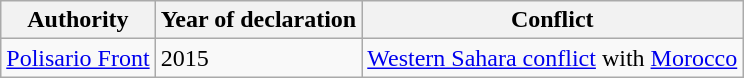<table class="wikitable sortable">
<tr>
<th>Authority</th>
<th>Year of declaration</th>
<th>Conflict</th>
</tr>
<tr>
<td> <a href='#'>Polisario Front</a></td>
<td>2015</td>
<td><a href='#'>Western Sahara conflict</a> with <a href='#'>Morocco</a></td>
</tr>
</table>
